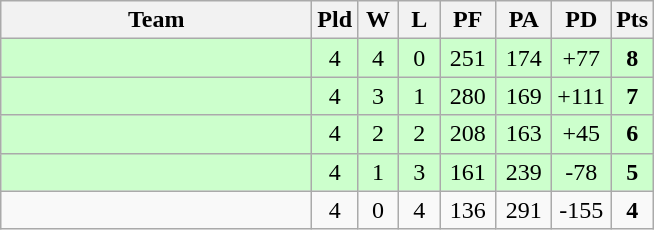<table class="wikitable" style="text-align:center;">
<tr>
<th width=200>Team</th>
<th width=20>Pld</th>
<th width=20>W</th>
<th width=20>L</th>
<th width=30>PF</th>
<th width=30>PA</th>
<th width=30>PD</th>
<th width=20>Pts</th>
</tr>
<tr style="background:#cfc;">
<td align=left></td>
<td>4</td>
<td>4</td>
<td>0</td>
<td>251</td>
<td>174</td>
<td>+77</td>
<td><strong>8</strong></td>
</tr>
<tr style="background:#cfc;">
<td align=left></td>
<td>4</td>
<td>3</td>
<td>1</td>
<td>280</td>
<td>169</td>
<td>+111</td>
<td><strong>7</strong></td>
</tr>
<tr style="background:#cfc;">
<td align=left></td>
<td>4</td>
<td>2</td>
<td>2</td>
<td>208</td>
<td>163</td>
<td>+45</td>
<td><strong>6</strong></td>
</tr>
<tr style="background:#cfc;">
<td align=left></td>
<td>4</td>
<td>1</td>
<td>3</td>
<td>161</td>
<td>239</td>
<td>-78</td>
<td><strong>5</strong></td>
</tr>
<tr>
<td align=left></td>
<td>4</td>
<td>0</td>
<td>4</td>
<td>136</td>
<td>291</td>
<td>-155</td>
<td><strong>4</strong></td>
</tr>
</table>
